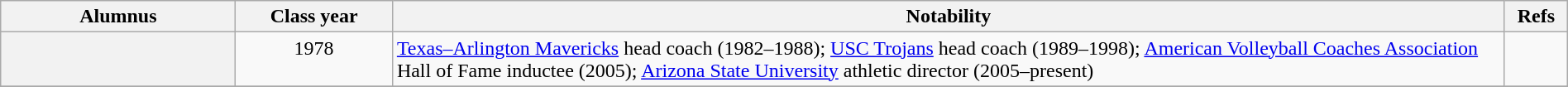<table class="wikitable plainrowheaders sortable" width=100%>
<tr valign="top">
<th scope="col" width="15%">Alumnus</th>
<th scope="col" width="10%">Class year</th>
<th scope="col" width="71%" class="unsortable">Notability</th>
<th scope="col" width="12%" class="unsortable">Refs</th>
</tr>
<tr valign="top">
<th scope="row"></th>
<td align="center">1978</td>
<td><a href='#'>Texas–Arlington Mavericks</a> head coach (1982–1988); <a href='#'>USC Trojans</a> head coach (1989–1998); <a href='#'>American Volleyball Coaches Association</a> Hall of Fame inductee (2005); <a href='#'>Arizona State University</a> athletic director (2005–present)</td>
<td align="center"></td>
</tr>
<tr>
</tr>
</table>
